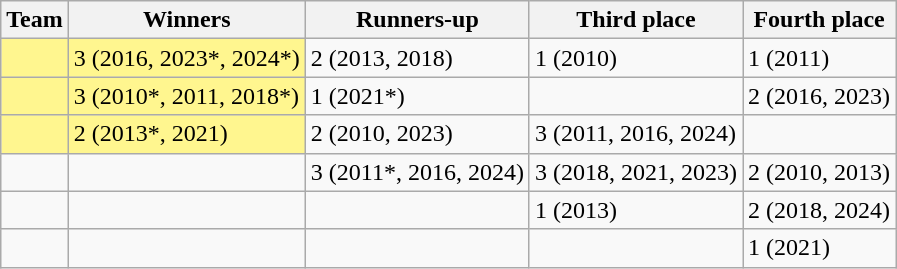<table class="wikitable sortable">
<tr>
<th>Team</th>
<th>Winners</th>
<th>Runners-up</th>
<th>Third place</th>
<th>Fourth place</th>
</tr>
<tr>
<td style=background:#FFF68F></td>
<td style=background:#FFF68F>3 (2016, 2023*, 2024*)</td>
<td>2 (2013, 2018)</td>
<td>1 (2010)</td>
<td>1 (2011)</td>
</tr>
<tr>
<td style=background:#FFF68F></td>
<td style=background:#FFF68F>3 (2010*, 2011, 2018*)</td>
<td>1 (2021*)</td>
<td></td>
<td>2 (2016, 2023)</td>
</tr>
<tr>
<td style=background:#FFF68F></td>
<td style=background:#FFF68F>2 (2013*, 2021)</td>
<td>2 (2010, 2023)</td>
<td>3 (2011, 2016, 2024)</td>
<td></td>
</tr>
<tr>
<td></td>
<td></td>
<td>3 (2011*, 2016, 2024)</td>
<td>3 (2018, 2021, 2023)</td>
<td>2 (2010, 2013)</td>
</tr>
<tr>
<td></td>
<td></td>
<td></td>
<td>1 (2013)</td>
<td>2 (2018, 2024)</td>
</tr>
<tr>
<td></td>
<td></td>
<td></td>
<td></td>
<td>1 (2021)</td>
</tr>
</table>
